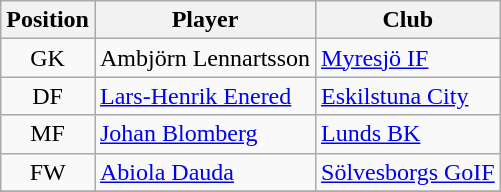<table class="wikitable" style="text-align:center">
<tr>
<th>Position</th>
<th>Player</th>
<th>Club</th>
</tr>
<tr>
<td>GK</td>
<td align="left"> Ambjörn Lennartsson</td>
<td align="left"><a href='#'>Myresjö IF</a></td>
</tr>
<tr>
<td>DF</td>
<td align="left"> <a href='#'>Lars-Henrik Enered</a></td>
<td align="left"><a href='#'>Eskilstuna City</a></td>
</tr>
<tr>
<td>MF</td>
<td align="left"> <a href='#'>Johan Blomberg</a></td>
<td align="left"><a href='#'>Lunds BK</a></td>
</tr>
<tr>
<td>FW</td>
<td align="left"> <a href='#'>Abiola Dauda</a></td>
<td align="left"><a href='#'>Sölvesborgs GoIF</a></td>
</tr>
<tr>
</tr>
</table>
